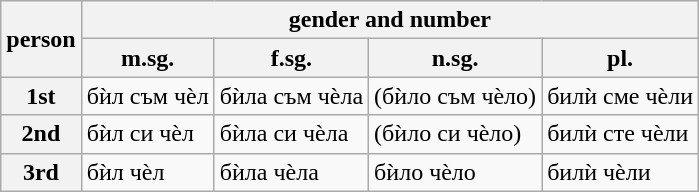<table class="wikitable">
<tr>
<th rowspan="2">person</th>
<th colspan="4">gender and number</th>
</tr>
<tr>
<th>m.sg.</th>
<th>f.sg.</th>
<th>n.sg.</th>
<th>pl.</th>
</tr>
<tr>
<th>1st</th>
<td>бѝл съм чѐл</td>
<td>бѝлa съм чѐлa</td>
<td>(бѝлo съм чѐлo)</td>
<td>билѝ сме чѐли</td>
</tr>
<tr>
<th>2nd</th>
<td>бѝл си чѐл</td>
<td>бѝлa си чѐлa</td>
<td>(бѝлo си чѐлo)</td>
<td>билѝ сте чѐли</td>
</tr>
<tr>
<th>3rd</th>
<td>бѝл чѐл</td>
<td>бѝлa чѐлa</td>
<td>бѝлo чѐлo</td>
<td>билѝ чѐли</td>
</tr>
</table>
